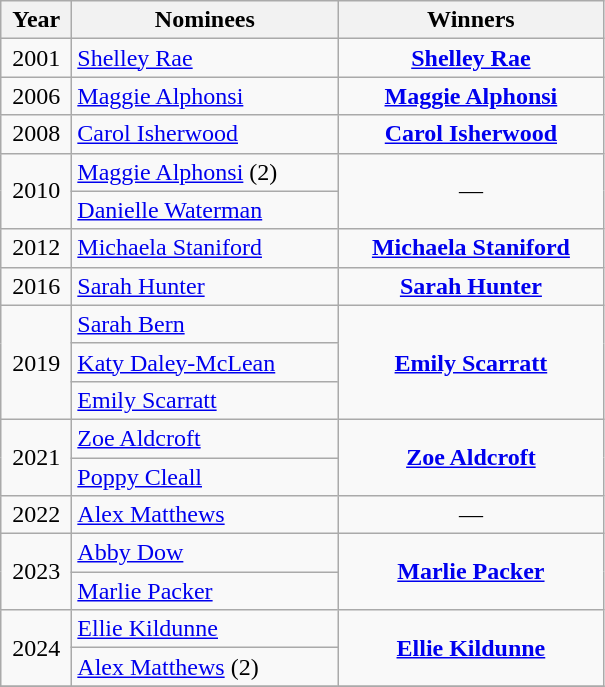<table class="wikitable">
<tr>
<th width=40 align=center>Year</th>
<th width=170>Nominees</th>
<th width=170>Winners</th>
</tr>
<tr>
<td align=center>2001</td>
<td><a href='#'>Shelley Rae</a></td>
<td align=center><strong><a href='#'>Shelley Rae</a></strong></td>
</tr>
<tr>
<td align=center>2006</td>
<td><a href='#'>Maggie Alphonsi</a></td>
<td align=center><strong><a href='#'>Maggie Alphonsi</a></strong></td>
</tr>
<tr>
<td align=center>2008</td>
<td><a href='#'>Carol Isherwood</a></td>
<td align=center><strong><a href='#'>Carol Isherwood</a></strong></td>
</tr>
<tr>
<td align=center rowspan=2>2010</td>
<td><a href='#'>Maggie Alphonsi</a> (2)</td>
<td align=center rowspan=2>—</td>
</tr>
<tr>
<td><a href='#'>Danielle Waterman</a></td>
</tr>
<tr>
<td align=center>2012</td>
<td><a href='#'>Michaela Staniford</a></td>
<td align=center><strong><a href='#'>Michaela Staniford</a></strong></td>
</tr>
<tr>
<td align=center>2016</td>
<td><a href='#'>Sarah Hunter</a></td>
<td align=center><strong><a href='#'>Sarah Hunter</a></strong></td>
</tr>
<tr>
<td align=center rowspan=3>2019</td>
<td><a href='#'>Sarah Bern</a></td>
<td rowspan=3 align=center><strong><a href='#'>Emily Scarratt</a></strong></td>
</tr>
<tr>
<td><a href='#'>Katy Daley-McLean</a></td>
</tr>
<tr>
<td><a href='#'>Emily Scarratt</a></td>
</tr>
<tr>
<td align=center rowspan=2>2021</td>
<td><a href='#'>Zoe Aldcroft</a></td>
<td rowspan=2 align=center><strong><a href='#'>Zoe Aldcroft</a></strong></td>
</tr>
<tr>
<td><a href='#'>Poppy Cleall</a></td>
</tr>
<tr>
<td align=center>2022</td>
<td><a href='#'>Alex Matthews</a></td>
<td align=center>—</td>
</tr>
<tr>
<td align=center rowspan=2>2023</td>
<td><a href='#'>Abby Dow</a></td>
<td rowspan=2 align=center><strong><a href='#'>Marlie Packer</a></strong></td>
</tr>
<tr>
<td><a href='#'>Marlie Packer</a></td>
</tr>
<tr>
<td align=center rowspan=2>2024</td>
<td><a href='#'>Ellie Kildunne</a></td>
<td rowspan=2 align=center><strong><a href='#'>Ellie Kildunne</a></strong></td>
</tr>
<tr>
<td><a href='#'>Alex Matthews</a> (2)</td>
</tr>
<tr>
</tr>
</table>
